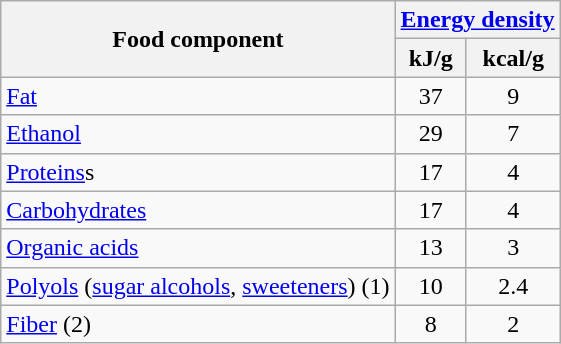<table class="wikitable">
<tr>
<th rowspan=2>Food component</th>
<th colspan=2><a href='#'>Energy density</a></th>
</tr>
<tr>
<th>kJ/g</th>
<th>kcal/g</th>
</tr>
<tr>
<td><a href='#'>Fat</a></td>
<td align=center>37</td>
<td align=center>9</td>
</tr>
<tr>
<td><a href='#'>Ethanol</a></td>
<td align=center>29</td>
<td align=center>7</td>
</tr>
<tr>
<td><a href='#'>Proteins</a>s</td>
<td align=center>17</td>
<td align=center>4</td>
</tr>
<tr>
<td><a href='#'>Carbohydrates</a></td>
<td align=center>17</td>
<td align=center>4</td>
</tr>
<tr>
<td><a href='#'>Organic acids</a></td>
<td align=center>13</td>
<td align=center>3</td>
</tr>
<tr>
<td><a href='#'>Polyols</a> (<a href='#'>sugar alcohols</a>, <a href='#'>sweeteners</a>) (1)</td>
<td align=center>10</td>
<td align=center>2.4</td>
</tr>
<tr>
<td><a href='#'>Fiber</a> (2)</td>
<td align=center>8</td>
<td align=center>2</td>
</tr>
</table>
